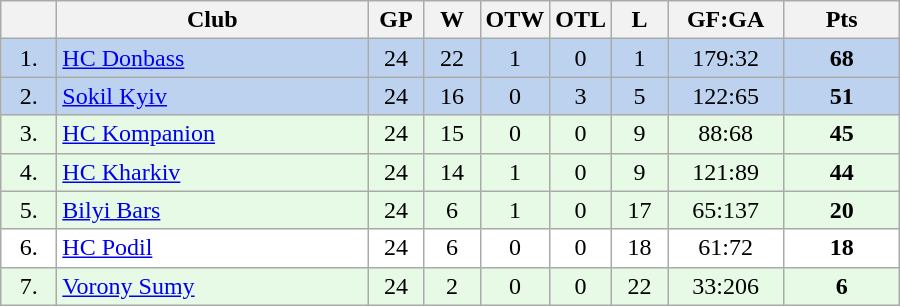<table class="wikitable">
<tr>
<th width="30"></th>
<th width="200">Club</th>
<th width="30">GP</th>
<th width="30">W</th>
<th width="30">OTW</th>
<th width="30">OTL</th>
<th width="30">L</th>
<th width="70">GF:GA</th>
<th width="70">Pts</th>
</tr>
<tr bgcolor="#BCD2EE" align="center">
<td>1.</td>
<td align="left"><a href='#'>HC Donbass</a></td>
<td>24</td>
<td>22</td>
<td>1</td>
<td>0</td>
<td>1</td>
<td>179:32</td>
<td><strong>68</strong></td>
</tr>
<tr bgcolor="#BCD2EE" align="center">
<td>2.</td>
<td align="left"><a href='#'>Sokil Kyiv</a></td>
<td>24</td>
<td>16</td>
<td>0</td>
<td>3</td>
<td>5</td>
<td>122:65</td>
<td><strong>51</strong></td>
</tr>
<tr bgcolor="#e6fae6" align="center">
<td>3.</td>
<td align="left"><a href='#'>HC Kompanion</a></td>
<td>24</td>
<td>15</td>
<td>0</td>
<td>0</td>
<td>9</td>
<td>88:68</td>
<td><strong>45</strong></td>
</tr>
<tr bgcolor="#e6fae6" align="center">
<td>4.</td>
<td align="left"><a href='#'>HC Kharkiv</a></td>
<td>24</td>
<td>14</td>
<td>1</td>
<td>0</td>
<td>9</td>
<td>121:89</td>
<td><strong>44</strong></td>
</tr>
<tr bgcolor="#e6fae6" align="center">
<td>5.</td>
<td align="left"><a href='#'>Bilyi Bars</a></td>
<td>24</td>
<td>6</td>
<td>1</td>
<td>0</td>
<td>17</td>
<td>65:137</td>
<td><strong>20</strong></td>
</tr>
<tr bgcolor="#FFFFFF" align="center">
<td>6.</td>
<td align="left"><a href='#'>HC Podil</a></td>
<td>24</td>
<td>6</td>
<td>0</td>
<td>0</td>
<td>18</td>
<td>61:72</td>
<td><strong>18</strong></td>
</tr>
<tr bgcolor="#e6fae6" align="center">
<td>7.</td>
<td align="left"><a href='#'>Vorony Sumy</a></td>
<td>24</td>
<td>2</td>
<td>0</td>
<td>0</td>
<td>22</td>
<td>33:206</td>
<td><strong>6</strong></td>
</tr>
</table>
